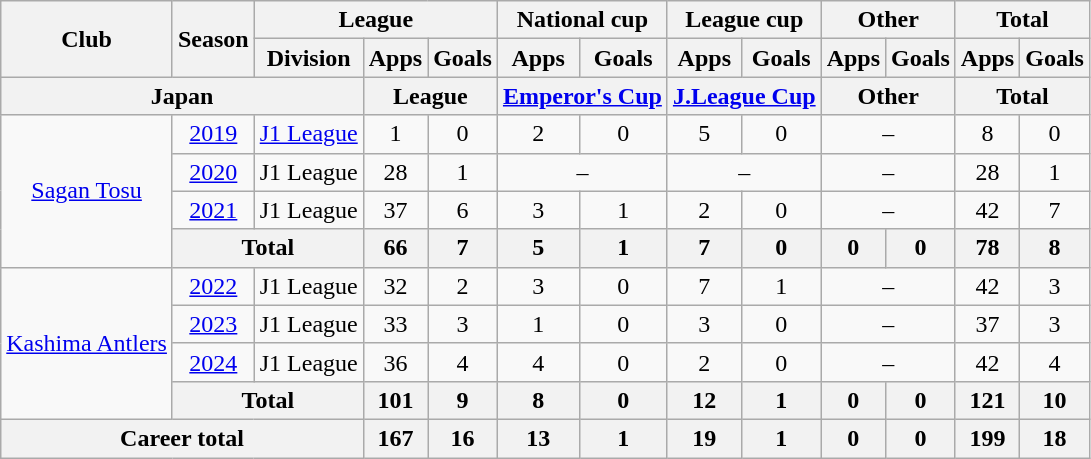<table class="wikitable" style="text-align:center;">
<tr>
<th rowspan=2>Club</th>
<th rowspan=2>Season</th>
<th colspan=3>League</th>
<th colspan=2>National cup</th>
<th colspan=2>League cup</th>
<th colspan=2>Other</th>
<th colspan=2>Total</th>
</tr>
<tr>
<th>Division</th>
<th>Apps</th>
<th>Goals</th>
<th>Apps</th>
<th>Goals</th>
<th>Apps</th>
<th>Goals</th>
<th>Apps</th>
<th>Goals</th>
<th>Apps</th>
<th>Goals</th>
</tr>
<tr>
<th colspan=3>Japan</th>
<th colspan=2>League</th>
<th colspan=2><a href='#'>Emperor's Cup</a></th>
<th colspan=2><a href='#'>J.League Cup</a></th>
<th colspan=2>Other</th>
<th colspan=2>Total</th>
</tr>
<tr>
<td rowspan="4"><a href='#'>Sagan Tosu</a></td>
<td><a href='#'>2019</a></td>
<td><a href='#'>J1 League</a></td>
<td>1</td>
<td>0</td>
<td>2</td>
<td>0</td>
<td>5</td>
<td>0</td>
<td colspan="2">–</td>
<td>8</td>
<td>0</td>
</tr>
<tr>
<td><a href='#'>2020</a></td>
<td>J1 League</td>
<td>28</td>
<td>1</td>
<td colspan="2">–</td>
<td colspan="2">–</td>
<td colspan="2">–</td>
<td>28</td>
<td>1</td>
</tr>
<tr>
<td><a href='#'>2021</a></td>
<td>J1 League</td>
<td>37</td>
<td>6</td>
<td>3</td>
<td>1</td>
<td>2</td>
<td>0</td>
<td colspan="2">–</td>
<td>42</td>
<td>7</td>
</tr>
<tr>
<th colspan="2">Total</th>
<th>66</th>
<th>7</th>
<th>5</th>
<th>1</th>
<th>7</th>
<th>0</th>
<th>0</th>
<th>0</th>
<th>78</th>
<th>8</th>
</tr>
<tr>
<td rowspan="4"><a href='#'>Kashima Antlers</a></td>
<td><a href='#'>2022</a></td>
<td>J1 League</td>
<td>32</td>
<td>2</td>
<td>3</td>
<td>0</td>
<td>7</td>
<td>1</td>
<td colspan="2">–</td>
<td>42</td>
<td>3</td>
</tr>
<tr>
<td><a href='#'>2023</a></td>
<td>J1 League</td>
<td>33</td>
<td>3</td>
<td>1</td>
<td>0</td>
<td>3</td>
<td>0</td>
<td colspan="2">–</td>
<td>37</td>
<td>3</td>
</tr>
<tr>
<td><a href='#'>2024</a></td>
<td>J1 League</td>
<td>36</td>
<td>4</td>
<td>4</td>
<td>0</td>
<td>2</td>
<td>0</td>
<td colspan="2">–</td>
<td>42</td>
<td>4</td>
</tr>
<tr>
<th colspan="2">Total</th>
<th>101</th>
<th>9</th>
<th>8</th>
<th>0</th>
<th>12</th>
<th>1</th>
<th>0</th>
<th>0</th>
<th>121</th>
<th>10</th>
</tr>
<tr>
<th colspan=3>Career total</th>
<th>167</th>
<th>16</th>
<th>13</th>
<th>1</th>
<th>19</th>
<th>1</th>
<th>0</th>
<th>0</th>
<th>199</th>
<th>18</th>
</tr>
</table>
